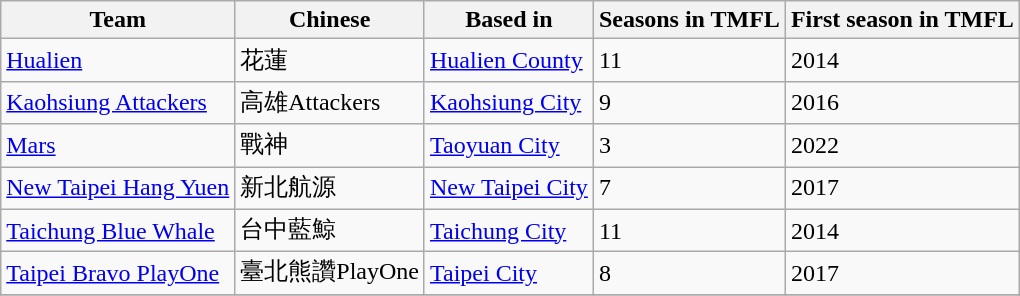<table class="wikitable sortable">
<tr>
<th>Team</th>
<th>Chinese</th>
<th>Based in</th>
<th>Seasons in TMFL</th>
<th>First season in TMFL</th>
</tr>
<tr>
<td><a href='#'>Hualien</a></td>
<td>花蓮</td>
<td><a href='#'>Hualien County</a></td>
<td>11</td>
<td>2014</td>
</tr>
<tr>
<td><a href='#'>Kaohsiung Attackers</a></td>
<td>高雄Attackers</td>
<td><a href='#'>Kaohsiung City</a></td>
<td>9</td>
<td>2016</td>
</tr>
<tr>
<td><a href='#'>Mars</a></td>
<td>戰神</td>
<td><a href='#'>Taoyuan City</a></td>
<td>3</td>
<td>2022</td>
</tr>
<tr>
<td><a href='#'>New Taipei Hang Yuen</a></td>
<td>新北航源</td>
<td><a href='#'>New Taipei City</a></td>
<td>7</td>
<td>2017</td>
</tr>
<tr>
<td><a href='#'>Taichung Blue Whale</a></td>
<td>台中藍鯨</td>
<td><a href='#'>Taichung City</a></td>
<td>11</td>
<td>2014</td>
</tr>
<tr>
<td><a href='#'>Taipei Bravo PlayOne</a></td>
<td>臺北熊讚PlayOne</td>
<td><a href='#'>Taipei City</a></td>
<td>8</td>
<td>2017</td>
</tr>
<tr>
</tr>
</table>
